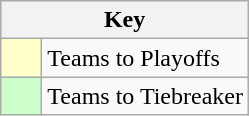<table class="wikitable" style="text-align: center;">
<tr>
<th colspan=2>Key</th>
</tr>
<tr>
<td style="background:#ffffcc; width:20px;"></td>
<td align=left>Teams to Playoffs</td>
</tr>
<tr>
<td style="background:#ccffcc; width:20px;"></td>
<td align=left>Teams to Tiebreaker</td>
</tr>
</table>
